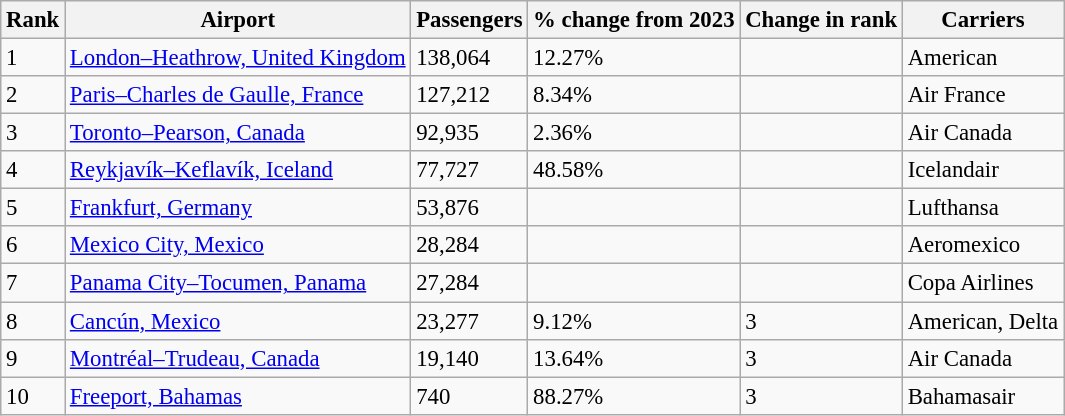<table class="wikitable sortable" style="font-size: 95%" width=align=>
<tr>
<th>Rank</th>
<th>Airport</th>
<th>Passengers</th>
<th>% change from 2023</th>
<th>Change in rank</th>
<th>Carriers</th>
</tr>
<tr>
<td>1</td>
<td> <a href='#'>London–Heathrow, United Kingdom</a></td>
<td>138,064</td>
<td> 12.27%</td>
<td></td>
<td>American</td>
</tr>
<tr>
<td>2</td>
<td> <a href='#'>Paris–Charles de Gaulle, France</a></td>
<td>127,212</td>
<td> 8.34%</td>
<td></td>
<td>Air France</td>
</tr>
<tr>
<td>3</td>
<td> <a href='#'>Toronto–Pearson, Canada</a></td>
<td>92,935</td>
<td> 2.36%</td>
<td></td>
<td>Air Canada</td>
</tr>
<tr>
<td>4</td>
<td> <a href='#'>Reykjavík–Keflavík, Iceland</a></td>
<td>77,727</td>
<td> 48.58%</td>
<td></td>
<td>Icelandair</td>
</tr>
<tr>
<td>5</td>
<td> <a href='#'>Frankfurt, Germany</a></td>
<td>53,876</td>
<td></td>
<td></td>
<td>Lufthansa</td>
</tr>
<tr>
<td>6</td>
<td> <a href='#'>Mexico City, Mexico</a></td>
<td>28,284</td>
<td></td>
<td></td>
<td>Aeromexico</td>
</tr>
<tr>
<td>7</td>
<td> <a href='#'>Panama City–Tocumen, Panama</a></td>
<td>27,284</td>
<td></td>
<td></td>
<td>Copa Airlines</td>
</tr>
<tr>
<td>8</td>
<td> <a href='#'>Cancún, Mexico</a></td>
<td>23,277</td>
<td> 9.12%</td>
<td> 3</td>
<td>American, Delta</td>
</tr>
<tr>
<td>9</td>
<td> <a href='#'>Montréal–Trudeau, Canada</a></td>
<td>19,140</td>
<td> 13.64%</td>
<td> 3</td>
<td>Air Canada</td>
</tr>
<tr>
<td>10</td>
<td> <a href='#'>Freeport, Bahamas</a></td>
<td>740</td>
<td> 88.27%</td>
<td> 3</td>
<td>Bahamasair</td>
</tr>
</table>
